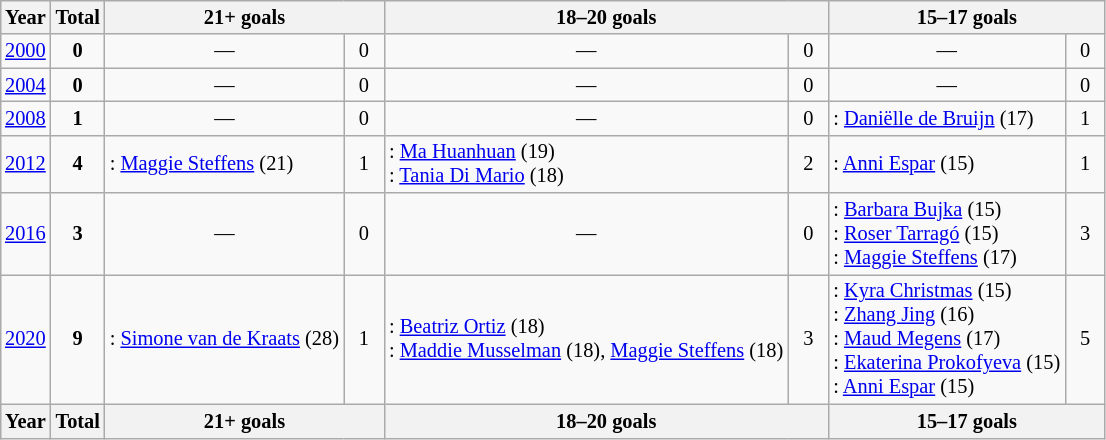<table class="wikitable" style="text-align: center; font-size: 85%; margin-left: 1em;">
<tr>
<th>Year</th>
<th>Total</th>
<th colspan="2">21+ goals</th>
<th colspan="2">18–20 goals</th>
<th colspan="2">15–17 goals</th>
</tr>
<tr>
<td><a href='#'>2000</a></td>
<td><strong>0</strong></td>
<td>—</td>
<td style="width: 1.5em;">0</td>
<td>—</td>
<td style="width: 1.5em;">0</td>
<td>—</td>
<td style="width: 1.5em;">0</td>
</tr>
<tr>
<td><a href='#'>2004</a></td>
<td><strong>0</strong></td>
<td>—</td>
<td>0</td>
<td>—</td>
<td>0</td>
<td>—</td>
<td>0</td>
</tr>
<tr>
<td><a href='#'>2008</a></td>
<td><strong>1</strong></td>
<td>—</td>
<td>0</td>
<td>—</td>
<td>0</td>
<td style="text-align: left;">: <a href='#'>Daniëlle de Bruijn</a> (17)</td>
<td>1</td>
</tr>
<tr>
<td><a href='#'>2012</a></td>
<td><strong>4</strong></td>
<td style="text-align: left;">: <a href='#'>Maggie Steffens</a> (21)</td>
<td>1</td>
<td style="text-align: left;">: <a href='#'>Ma Huanhuan</a> (19)<br>: <a href='#'>Tania Di Mario</a> (18)</td>
<td>2</td>
<td style="text-align: left;">: <a href='#'>Anni Espar</a> (15)</td>
<td>1</td>
</tr>
<tr>
<td><a href='#'>2016</a></td>
<td><strong>3</strong></td>
<td>—</td>
<td>0</td>
<td>—</td>
<td>0</td>
<td style="text-align: left;">: <a href='#'>Barbara Bujka</a> (15)<br>: <a href='#'>Roser Tarragó</a> (15)<br>: <a href='#'>Maggie Steffens</a> (17)</td>
<td>3</td>
</tr>
<tr>
<td><a href='#'>2020</a></td>
<td><strong>9</strong></td>
<td style="text-align: left;">: <a href='#'>Simone van de Kraats</a> (28)</td>
<td>1</td>
<td style="text-align: left;">: <a href='#'>Beatriz Ortiz</a> (18)<br>: <a href='#'>Maddie Musselman</a> (18), <a href='#'>Maggie Steffens</a> (18)</td>
<td>3</td>
<td style="text-align: left;">: <a href='#'>Kyra Christmas</a> (15)<br>: <a href='#'>Zhang Jing</a> (16)<br>: <a href='#'>Maud Megens</a> (17)<br>: <a href='#'>Ekaterina Prokofyeva</a> (15)<br>: <a href='#'>Anni Espar</a> (15)</td>
<td>5</td>
</tr>
<tr>
<th>Year</th>
<th>Total</th>
<th colspan="2">21+ goals</th>
<th colspan="2">18–20 goals</th>
<th colspan="2">15–17 goals</th>
</tr>
</table>
